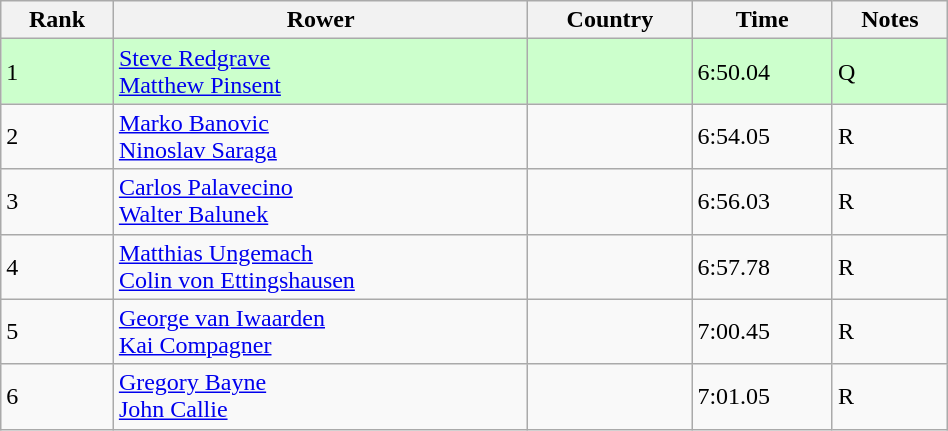<table class="wikitable sortable" width=50%>
<tr>
<th>Rank</th>
<th>Rower</th>
<th>Country</th>
<th>Time</th>
<th>Notes</th>
</tr>
<tr bgcolor=ccffcc>
<td>1</td>
<td><a href='#'>Steve Redgrave</a> <br> <a href='#'>Matthew Pinsent</a></td>
<td></td>
<td>6:50.04</td>
<td>Q</td>
</tr>
<tr>
<td>2</td>
<td><a href='#'>Marko Banovic</a> <br> <a href='#'>Ninoslav Saraga</a></td>
<td></td>
<td>6:54.05</td>
<td>R</td>
</tr>
<tr>
<td>3</td>
<td><a href='#'>Carlos Palavecino</a> <br> <a href='#'>Walter Balunek</a></td>
<td></td>
<td>6:56.03</td>
<td>R</td>
</tr>
<tr>
<td>4</td>
<td><a href='#'>Matthias Ungemach</a> <br> <a href='#'>Colin von Ettingshausen</a></td>
<td></td>
<td>6:57.78</td>
<td>R</td>
</tr>
<tr>
<td>5</td>
<td><a href='#'>George van Iwaarden</a> <br> <a href='#'>Kai Compagner</a></td>
<td></td>
<td>7:00.45</td>
<td>R</td>
</tr>
<tr>
<td>6</td>
<td><a href='#'>Gregory Bayne</a> <br> <a href='#'>John Callie</a></td>
<td></td>
<td>7:01.05</td>
<td>R</td>
</tr>
</table>
